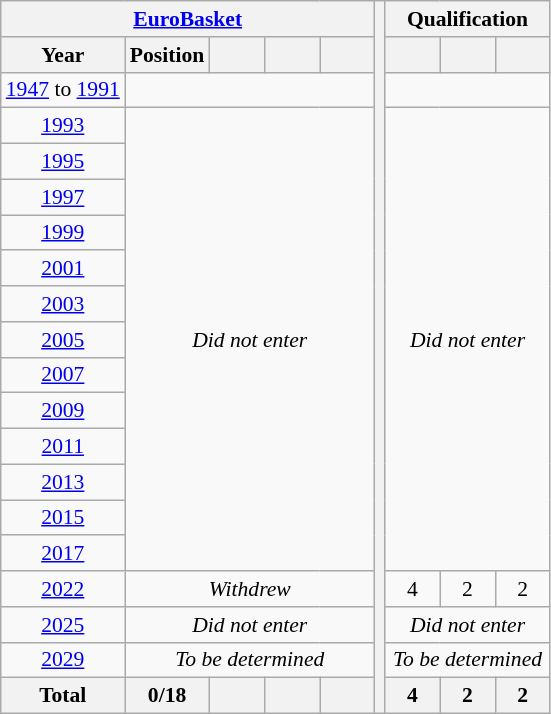<table class="wikitable" style="text-align: center;font-size:90%;">
<tr>
<th colspan=5><a href='#'>EuroBasket</a></th>
<th rowspan=20></th>
<th colspan=3>Qualification</th>
</tr>
<tr>
<th>Year</th>
<th>Position</th>
<th width=30></th>
<th width=30></th>
<th width=30></th>
<th width=30></th>
<th width=30></th>
<th width=30></th>
</tr>
<tr>
<td><a href='#'>1947</a> to <a href='#'>1991</a></td>
<td colspan=4></td>
<td colspan=3></td>
</tr>
<tr>
<td> <a href='#'>1993</a></td>
<td colspan=4 rowspan=13><em>Did not enter</em></td>
<td colspan=3 rowspan=13><em>Did not enter</em></td>
</tr>
<tr>
<td> <a href='#'>1995</a></td>
</tr>
<tr>
<td> <a href='#'>1997</a></td>
</tr>
<tr>
<td> <a href='#'>1999</a></td>
</tr>
<tr>
<td> <a href='#'>2001</a></td>
</tr>
<tr>
<td> <a href='#'>2003</a></td>
</tr>
<tr>
<td> <a href='#'>2005</a></td>
</tr>
<tr>
<td> <a href='#'>2007</a></td>
</tr>
<tr>
<td> <a href='#'>2009</a></td>
</tr>
<tr>
<td> <a href='#'>2011</a></td>
</tr>
<tr>
<td> <a href='#'>2013</a></td>
</tr>
<tr>
<td> <a href='#'>2015</a></td>
</tr>
<tr>
<td> <a href='#'>2017</a></td>
</tr>
<tr>
<td> <a href='#'>2022</a></td>
<td colspan=4><em>Withdrew</em></td>
<td>4</td>
<td>2</td>
<td>2</td>
</tr>
<tr>
<td> <a href='#'>2025</a></td>
<td colspan=4><em>Did not enter</em></td>
<td colspan=3><em>Did not enter</em></td>
</tr>
<tr>
<td> <a href='#'>2029</a></td>
<td colspan=4><em>To be determined</em></td>
<td colspan=3><em>To be determined</em></td>
</tr>
<tr>
<th>Total</th>
<th>0/18</th>
<th></th>
<th></th>
<th></th>
<th>4</th>
<th>2</th>
<th>2</th>
</tr>
</table>
